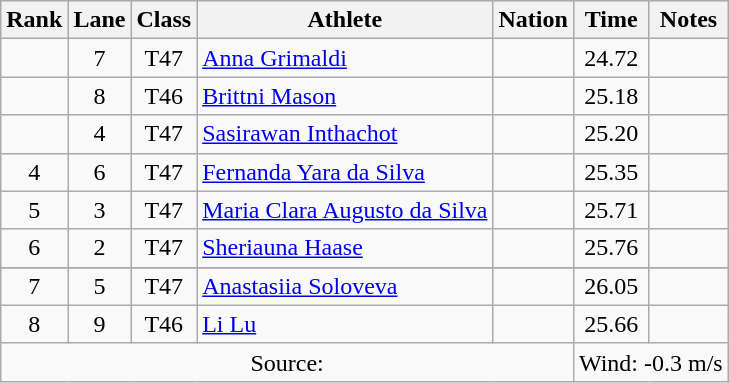<table class="wikitable sortable" style="text-align:center;">
<tr>
<th scope="col">Rank</th>
<th scope="col">Lane</th>
<th scope="col">Class</th>
<th scope="col">Athlete</th>
<th scope="col">Nation</th>
<th scope="col">Time</th>
<th scope="col">Notes</th>
</tr>
<tr>
<td></td>
<td>7</td>
<td>T47</td>
<td align=left><a href='#'>Anna Grimaldi</a></td>
<td align=left></td>
<td>24.72</td>
<td></td>
</tr>
<tr>
<td></td>
<td>8</td>
<td>T46</td>
<td align=left><a href='#'>Brittni Mason</a></td>
<td align=left></td>
<td>25.18</td>
<td></td>
</tr>
<tr>
<td></td>
<td>4</td>
<td>T47</td>
<td align=left><a href='#'>Sasirawan Inthachot</a></td>
<td align=left></td>
<td>25.20</td>
<td></td>
</tr>
<tr>
<td>4</td>
<td>6</td>
<td>T47</td>
<td align=left><a href='#'>Fernanda Yara da Silva</a></td>
<td align=left></td>
<td>25.35</td>
<td></td>
</tr>
<tr>
<td>5</td>
<td>3</td>
<td>T47</td>
<td align=left><a href='#'>Maria Clara Augusto da Silva</a></td>
<td align=left></td>
<td>25.71</td>
<td></td>
</tr>
<tr>
<td>6</td>
<td>2</td>
<td>T47</td>
<td align=left><a href='#'>Sheriauna Haase</a></td>
<td align=left></td>
<td>25.76</td>
<td></td>
</tr>
<tr>
</tr>
<tr>
<td>7</td>
<td>5</td>
<td>T47</td>
<td align=left><a href='#'>Anastasiia Soloveva</a></td>
<td align=left></td>
<td>26.05</td>
<td></td>
</tr>
<tr>
<td>8</td>
<td>9</td>
<td>T46</td>
<td align=left><a href='#'>Li Lu</a></td>
<td align=left></td>
<td>25.66</td>
<td></td>
</tr>
<tr class="sortbottom">
<td colspan=5>Source:</td>
<td colspan="2" style="text-align:left;">Wind: -0.3 m/s</td>
</tr>
</table>
